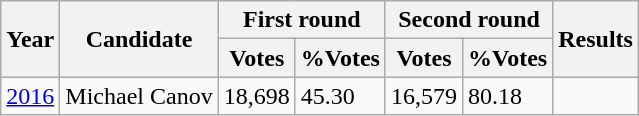<table class="wikitable">
<tr>
<th rowspan=2>Year</th>
<th rowspan=2>Candidate</th>
<th colspan=2>First round</th>
<th colspan=2>Second round</th>
<th rowspan=2>Results</th>
</tr>
<tr>
<th>Votes</th>
<th>%Votes</th>
<th>Votes</th>
<th>%Votes</th>
</tr>
<tr>
<td><a href='#'>2016</a></td>
<td>Michael Canov</td>
<td>18,698</td>
<td>45.30</td>
<td>16,579</td>
<td>80.18</td>
<td></td>
</tr>
</table>
